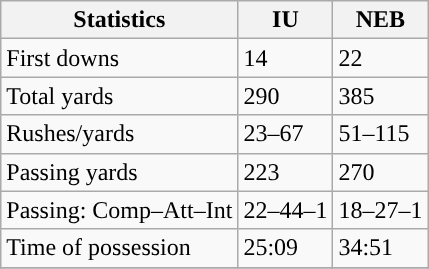<table class="wikitable" style="float: left;">
<tr>
<th>Statistics</th>
<th>IU</th>
<th>NEB</th>
</tr>
<tr>
<td>First downs</td>
<td>14</td>
<td>22</td>
</tr>
<tr>
<td>Total yards</td>
<td>290</td>
<td>385</td>
</tr>
<tr>
<td>Rushes/yards</td>
<td>23–67</td>
<td>51–115</td>
</tr>
<tr>
<td>Passing yards</td>
<td>223</td>
<td>270</td>
</tr>
<tr>
<td>Passing: Comp–Att–Int</td>
<td>22–44–1</td>
<td>18–27–1</td>
</tr>
<tr>
<td>Time of possession</td>
<td>25:09</td>
<td>34:51</td>
</tr>
<tr>
</tr>
</table>
